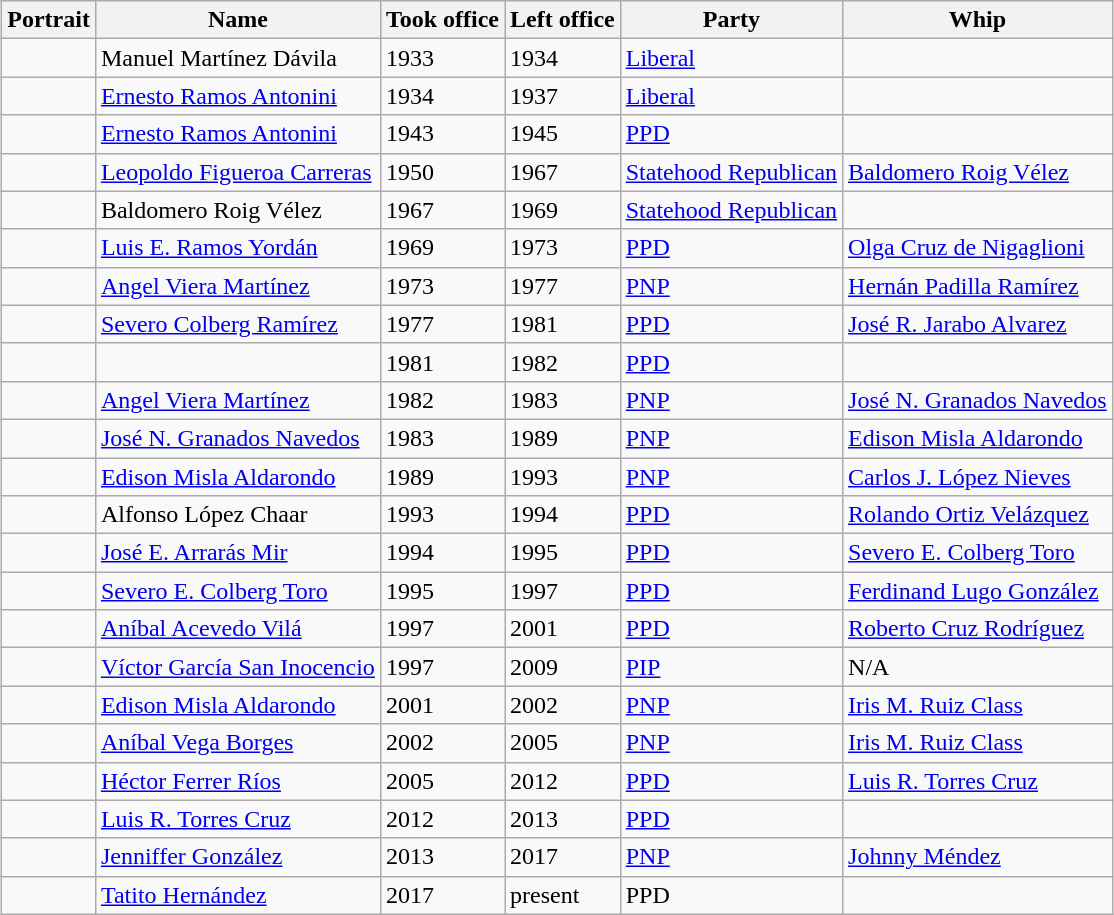<table class="wikitable sortable" style="margin: 0 auto">
<tr>
<th>Portrait</th>
<th>Name</th>
<th>Took office</th>
<th>Left office</th>
<th>Party</th>
<th>Whip</th>
</tr>
<tr>
<td></td>
<td>Manuel Martínez Dávila</td>
<td>1933</td>
<td>1934</td>
<td><a href='#'>Liberal</a></td>
<td></td>
</tr>
<tr>
<td></td>
<td><a href='#'>Ernesto Ramos Antonini</a></td>
<td>1934</td>
<td>1937</td>
<td><a href='#'>Liberal</a></td>
<td></td>
</tr>
<tr>
<td></td>
<td><a href='#'>Ernesto Ramos Antonini</a></td>
<td>1943</td>
<td>1945</td>
<td><a href='#'>PPD</a></td>
<td></td>
</tr>
<tr>
<td></td>
<td><a href='#'>Leopoldo Figueroa Carreras</a></td>
<td>1950</td>
<td>1967</td>
<td><a href='#'>Statehood Republican</a></td>
<td><a href='#'>Baldomero Roig Vélez</a></td>
</tr>
<tr>
<td></td>
<td>Baldomero Roig Vélez</td>
<td>1967</td>
<td>1969</td>
<td><a href='#'>Statehood Republican</a></td>
<td></td>
</tr>
<tr>
<td></td>
<td><a href='#'>Luis E. Ramos Yordán</a></td>
<td>1969</td>
<td>1973</td>
<td><a href='#'>PPD</a></td>
<td><a href='#'>Olga Cruz de Nigaglioni</a></td>
</tr>
<tr>
<td></td>
<td><a href='#'>Angel Viera Martínez</a></td>
<td>1973</td>
<td>1977</td>
<td><a href='#'>PNP</a></td>
<td><a href='#'>Hernán Padilla Ramírez</a></td>
</tr>
<tr>
<td></td>
<td><a href='#'>Severo Colberg Ramírez</a></td>
<td>1977</td>
<td>1981</td>
<td><a href='#'>PPD</a></td>
<td><a href='#'>José R. Jarabo Alvarez</a></td>
</tr>
<tr>
<td></td>
<td></td>
<td>1981</td>
<td>1982</td>
<td><a href='#'>PPD</a></td>
<td></td>
</tr>
<tr>
<td></td>
<td><a href='#'>Angel Viera Martínez</a></td>
<td>1982</td>
<td>1983</td>
<td><a href='#'>PNP</a></td>
<td><a href='#'>José N. Granados Navedos</a></td>
</tr>
<tr>
<td></td>
<td><a href='#'>José N. Granados Navedos</a></td>
<td>1983</td>
<td>1989</td>
<td><a href='#'>PNP</a></td>
<td><a href='#'>Edison Misla Aldarondo</a></td>
</tr>
<tr>
<td></td>
<td><a href='#'>Edison Misla Aldarondo</a></td>
<td>1989</td>
<td>1993</td>
<td><a href='#'>PNP</a></td>
<td><a href='#'>Carlos J. López Nieves</a></td>
</tr>
<tr>
<td></td>
<td>Alfonso López Chaar</td>
<td>1993</td>
<td>1994</td>
<td><a href='#'>PPD</a></td>
<td><a href='#'>Rolando Ortiz Velázquez</a></td>
</tr>
<tr>
<td></td>
<td><a href='#'>José E. Arrarás Mir</a></td>
<td>1994</td>
<td>1995</td>
<td><a href='#'>PPD</a></td>
<td><a href='#'>Severo E. Colberg Toro</a></td>
</tr>
<tr>
<td></td>
<td><a href='#'>Severo E. Colberg Toro</a></td>
<td>1995</td>
<td>1997</td>
<td><a href='#'>PPD</a></td>
<td><a href='#'>Ferdinand Lugo González</a></td>
</tr>
<tr>
<td></td>
<td><a href='#'>Aníbal Acevedo Vilá</a></td>
<td>1997</td>
<td>2001</td>
<td><a href='#'>PPD</a></td>
<td><a href='#'>Roberto Cruz Rodríguez</a></td>
</tr>
<tr>
<td></td>
<td><a href='#'>Víctor García San Inocencio</a></td>
<td>1997</td>
<td>2009</td>
<td><a href='#'>PIP</a></td>
<td>N/A</td>
</tr>
<tr>
<td></td>
<td><a href='#'>Edison Misla Aldarondo</a></td>
<td>2001</td>
<td>2002</td>
<td><a href='#'>PNP</a></td>
<td><a href='#'>Iris M. Ruiz Class</a></td>
</tr>
<tr>
<td></td>
<td><a href='#'>Aníbal Vega Borges</a></td>
<td>2002</td>
<td>2005</td>
<td><a href='#'>PNP</a></td>
<td><a href='#'>Iris M. Ruiz Class</a></td>
</tr>
<tr>
<td></td>
<td><a href='#'>Héctor Ferrer Ríos</a></td>
<td>2005</td>
<td>2012</td>
<td><a href='#'>PPD</a></td>
<td><a href='#'>Luis R. Torres Cruz</a></td>
</tr>
<tr>
<td></td>
<td><a href='#'>Luis R. Torres Cruz</a></td>
<td>2012</td>
<td>2013</td>
<td><a href='#'>PPD</a></td>
<td></td>
</tr>
<tr>
<td></td>
<td><a href='#'>Jenniffer González</a></td>
<td>2013</td>
<td>2017</td>
<td><a href='#'>PNP</a></td>
<td><a href='#'>Johnny Méndez</a></td>
</tr>
<tr>
<td></td>
<td><a href='#'>Tatito Hernández</a></td>
<td>2017</td>
<td>present</td>
<td>PPD</td>
<td></td>
</tr>
</table>
